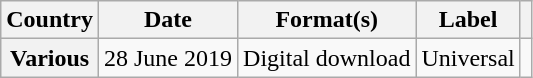<table class="wikitable plainrowheaders">
<tr>
<th scope="col">Country</th>
<th scope="col">Date</th>
<th scope="col">Format(s)</th>
<th scope="col">Label</th>
<th scope="col"></th>
</tr>
<tr>
<th scope="row">Various</th>
<td>28 June 2019</td>
<td>Digital download</td>
<td>Universal</td>
<td></td>
</tr>
</table>
